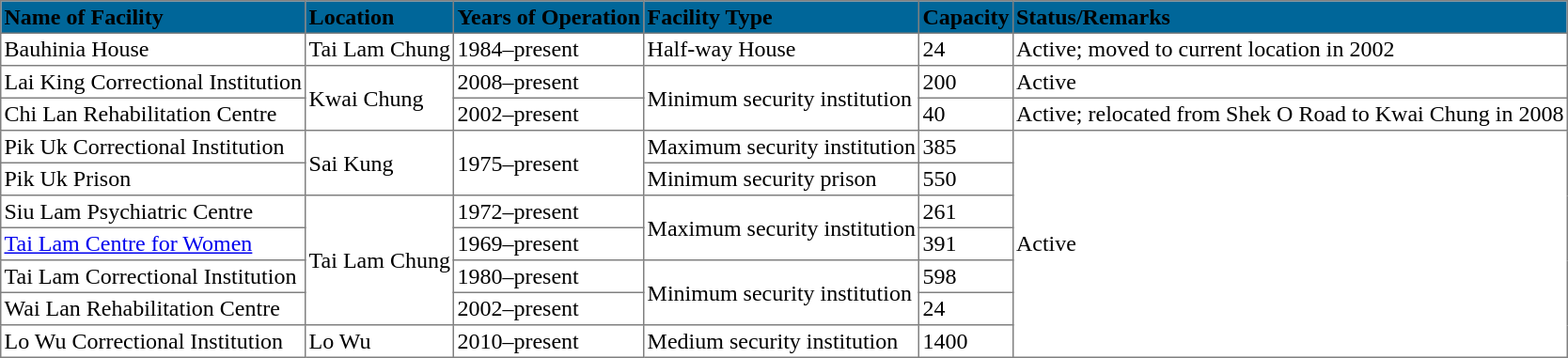<table border="1" cellspacing="1" cellpadding="2" style="border-collapse: collapse;">
<tr ---- bgcolor="#006699">
<td><strong><span>Name of Facility</span></strong></td>
<td><strong><span>Location</span></strong></td>
<td><strong><span>Years of Operation</span></strong></td>
<td><strong><span>Facility Type</span></strong></td>
<td><strong><span>Capacity</span></strong></td>
<td><strong><span>Status/Remarks</span></strong></td>
</tr>
<tr>
<td>Bauhinia House</td>
<td>Tai Lam Chung</td>
<td>1984–present</td>
<td>Half-way House</td>
<td>24</td>
<td>Active; moved to current location in 2002</td>
</tr>
<tr>
<td>Lai King Correctional Institution</td>
<td rowspan="2">Kwai Chung</td>
<td>2008–present</td>
<td rowspan="2">Minimum security institution</td>
<td>200</td>
<td>Active</td>
</tr>
<tr>
<td>Chi Lan Rehabilitation Centre</td>
<td>2002–present</td>
<td>40</td>
<td>Active; relocated from Shek O Road to Kwai Chung in 2008</td>
</tr>
<tr>
<td>Pik Uk Correctional Institution</td>
<td rowspan="2">Sai Kung</td>
<td rowspan="2">1975–present</td>
<td>Maximum security institution</td>
<td>385</td>
<td rowspan="7">Active</td>
</tr>
<tr>
<td>Pik Uk Prison</td>
<td>Minimum security prison</td>
<td>550</td>
</tr>
<tr>
<td>Siu Lam Psychiatric Centre</td>
<td rowspan="4">Tai Lam Chung</td>
<td>1972–present</td>
<td rowspan="2">Maximum security institution</td>
<td>261</td>
</tr>
<tr>
<td><a href='#'>Tai Lam Centre for Women</a></td>
<td>1969–present</td>
<td>391</td>
</tr>
<tr>
<td>Tai Lam Correctional Institution</td>
<td>1980–present</td>
<td rowspan="2">Minimum security institution</td>
<td>598</td>
</tr>
<tr>
<td>Wai Lan Rehabilitation Centre</td>
<td>2002–present</td>
<td>24</td>
</tr>
<tr>
<td>Lo Wu Correctional Institution</td>
<td>Lo Wu</td>
<td>2010–present</td>
<td>Medium security institution</td>
<td>1400</td>
</tr>
</table>
